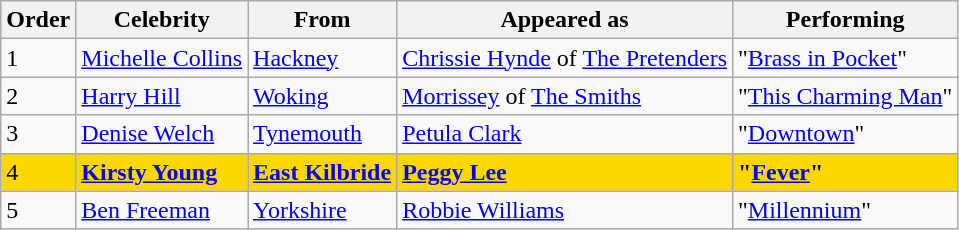<table class="wikitable">
<tr>
<th>Order</th>
<th>Celebrity</th>
<th>From</th>
<th>Appeared as</th>
<th>Performing</th>
</tr>
<tr>
<td>1</td>
<td><a href='#'>Michelle Collins</a></td>
<td><a href='#'>Hackney</a></td>
<td><a href='#'>Chrissie Hynde</a> of <a href='#'>The Pretenders</a></td>
<td>"<a href='#'>Brass in Pocket</a>"</td>
</tr>
<tr>
<td>2</td>
<td><a href='#'>Harry Hill</a></td>
<td><a href='#'>Woking</a></td>
<td><a href='#'>Morrissey</a> of <a href='#'>The Smiths</a></td>
<td>"<a href='#'>This Charming Man</a>"</td>
</tr>
<tr>
<td>3</td>
<td><a href='#'>Denise Welch</a></td>
<td><a href='#'>Tynemouth</a></td>
<td><a href='#'>Petula Clark</a></td>
<td>"<a href='#'>Downtown</a>"</td>
</tr>
<tr style="background:gold;">
<td>4</td>
<td><strong><a href='#'>Kirsty Young</a></strong></td>
<td><strong><a href='#'>East Kilbride</a></strong></td>
<td><strong><a href='#'>Peggy Lee</a></strong></td>
<td><strong>"<a href='#'>Fever</a>"</strong></td>
</tr>
<tr>
<td>5</td>
<td><a href='#'>Ben Freeman</a></td>
<td><a href='#'>Yorkshire</a></td>
<td><a href='#'>Robbie Williams</a></td>
<td>"<a href='#'>Millennium</a>"</td>
</tr>
</table>
